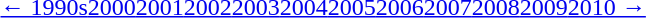<table id="toc" class="toc" summary="Contents">
<tr>
<th></th>
</tr>
<tr>
<td align="center"><a href='#'>← 1990s</a><a href='#'>2000</a><a href='#'>2001</a><a href='#'>2002</a><a href='#'>2003</a><a href='#'>2004</a><a href='#'>2005</a><a href='#'>2006</a><a href='#'>2007</a><a href='#'>2008</a><a href='#'>2009</a><a href='#'>2010 →</a></td>
</tr>
</table>
